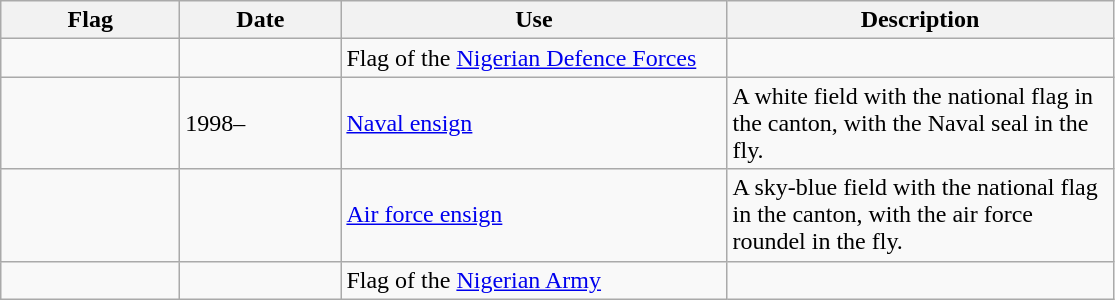<table class="wikitable" style="background: #f9f9f9">
<tr>
<th width="112">Flag</th>
<th width="100">Date</th>
<th width="250">Use</th>
<th width="250">Description</th>
</tr>
<tr>
<td></td>
<td></td>
<td>Flag of the <a href='#'>Nigerian Defence Forces</a></td>
<td></td>
</tr>
<tr>
<td></td>
<td>1998–</td>
<td><a href='#'>Naval ensign</a></td>
<td>A white field with the national flag in the canton, with the Naval seal in the fly.</td>
</tr>
<tr>
<td></td>
<td></td>
<td><a href='#'>Air force ensign</a></td>
<td>A sky-blue field with the national flag in the canton, with the air force roundel in the fly.</td>
</tr>
<tr>
<td></td>
<td></td>
<td>Flag of the <a href='#'>Nigerian Army</a></td>
<td></td>
</tr>
</table>
